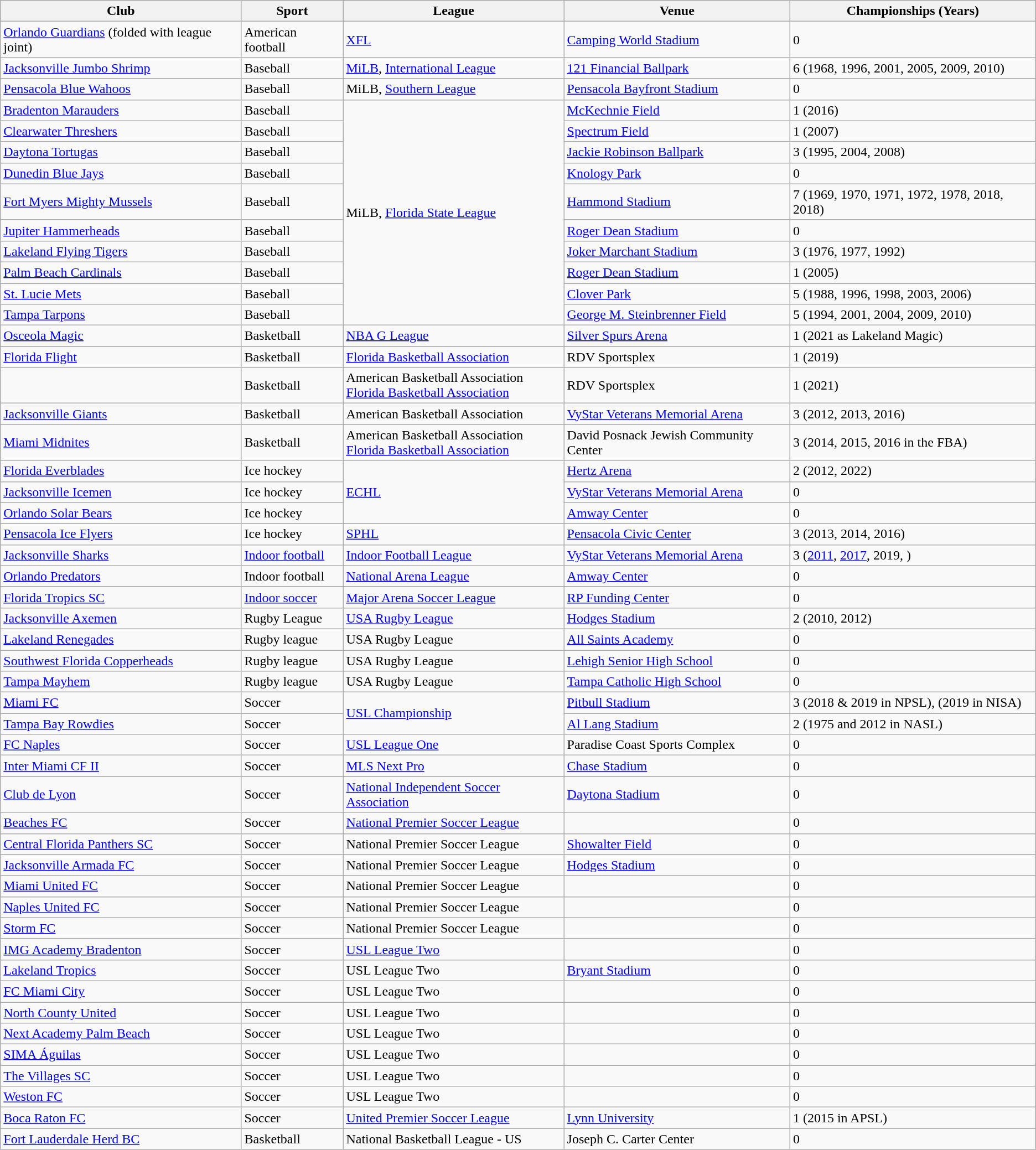<table class="wikitable sortable">
<tr>
<th>Club</th>
<th>Sport</th>
<th>League</th>
<th>Venue</th>
<th>Championships (Years)</th>
</tr>
<tr>
<td><a href='#'>Orlando Guardians</a> (folded with league joint)</td>
<td>American football</td>
<td><a href='#'>XFL</a></td>
<td><a href='#'>Camping World Stadium</a></td>
<td>0</td>
</tr>
<tr>
<td><a href='#'>Jacksonville Jumbo Shrimp</a></td>
<td>Baseball</td>
<td><a href='#'>MiLB</a>, <a href='#'>International League</a></td>
<td><a href='#'>121 Financial Ballpark</a></td>
<td>6 (1968, 1996, 2001, 2005, 2009, 2010)</td>
</tr>
<tr>
<td><a href='#'>Pensacola Blue Wahoos</a></td>
<td>Baseball</td>
<td>MiLB, <a href='#'>Southern League</a></td>
<td><a href='#'>Pensacola Bayfront Stadium</a></td>
<td>0</td>
</tr>
<tr>
<td><a href='#'>Bradenton Marauders</a></td>
<td>Baseball</td>
<td rowspan="10">MiLB, <a href='#'>Florida State League</a></td>
<td><a href='#'>McKechnie Field</a></td>
<td>1 (2016)</td>
</tr>
<tr>
<td><a href='#'>Clearwater Threshers</a></td>
<td>Baseball</td>
<td><a href='#'>Spectrum Field</a></td>
<td>1 (2007)</td>
</tr>
<tr>
<td><a href='#'>Daytona Tortugas</a></td>
<td>Baseball</td>
<td><a href='#'>Jackie Robinson Ballpark</a></td>
<td>3 (1995, 2004, 2008)</td>
</tr>
<tr>
<td><a href='#'>Dunedin Blue Jays</a></td>
<td>Baseball</td>
<td><a href='#'>Knology Park</a></td>
<td>0</td>
</tr>
<tr>
<td><a href='#'>Fort Myers Mighty Mussels</a></td>
<td>Baseball</td>
<td><a href='#'>Hammond Stadium</a></td>
<td>7 (1969, 1970, 1971, 1972, 1978, 2018, 2018)</td>
</tr>
<tr>
<td><a href='#'>Jupiter Hammerheads</a></td>
<td>Baseball</td>
<td><a href='#'>Roger Dean Stadium</a></td>
<td>0</td>
</tr>
<tr>
<td><a href='#'>Lakeland Flying Tigers</a></td>
<td>Baseball</td>
<td><a href='#'>Joker Marchant Stadium</a></td>
<td>3 (1976, 1977, 1992)</td>
</tr>
<tr>
<td><a href='#'>Palm Beach Cardinals</a></td>
<td>Baseball</td>
<td><a href='#'>Roger Dean Stadium</a></td>
<td>1 (2005)</td>
</tr>
<tr>
<td><a href='#'>St. Lucie Mets</a></td>
<td>Baseball</td>
<td><a href='#'>Clover Park</a></td>
<td>5 (1988, 1996, 1998, 2003, 2006)</td>
</tr>
<tr>
<td><a href='#'>Tampa Tarpons</a></td>
<td>Baseball</td>
<td><a href='#'>George M. Steinbrenner Field</a></td>
<td>5 (1994, 2001, 2004, 2009, 2010)</td>
</tr>
<tr>
<td><a href='#'>Osceola Magic</a></td>
<td>Basketball</td>
<td><a href='#'>NBA G League</a></td>
<td><a href='#'>Silver Spurs Arena</a></td>
<td>1 (2021 as Lakeland Magic)</td>
</tr>
<tr>
<td><a href='#'>Florida Flight</a></td>
<td>Basketball</td>
<td><a href='#'>Florida Basketball Association</a></td>
<td>RDV Sportsplex</td>
<td>1 (2019)</td>
</tr>
<tr>
<td></td>
<td>Basketball</td>
<td>American Basketball Association<br><a href='#'>Florida Basketball Association</a></td>
<td>RDV Sportsplex</td>
<td>1 (2021)</td>
</tr>
<tr>
<td><a href='#'>Jacksonville Giants</a></td>
<td>Basketball</td>
<td>American Basketball Association</td>
<td><a href='#'>VyStar Veterans Memorial Arena</a></td>
<td>3 (2012, 2013, 2016)</td>
</tr>
<tr>
<td><a href='#'>Miami Midnites</a></td>
<td>Basketball</td>
<td>American Basketball Association<br><a href='#'>Florida Basketball Association</a></td>
<td>David Posnack Jewish Community Center</td>
<td>3 (2014, 2015, 2016 in the FBA)</td>
</tr>
<tr>
<td><a href='#'>Florida Everblades</a></td>
<td>Ice hockey</td>
<td rowspan="3"><a href='#'>ECHL</a></td>
<td><a href='#'>Hertz Arena</a></td>
<td>2 (2012, 2022)</td>
</tr>
<tr>
<td><a href='#'>Jacksonville Icemen</a></td>
<td>Ice hockey</td>
<td><a href='#'>VyStar Veterans Memorial Arena</a></td>
<td>0</td>
</tr>
<tr>
<td><a href='#'>Orlando Solar Bears</a></td>
<td>Ice hockey</td>
<td><a href='#'>Amway Center</a></td>
<td>0</td>
</tr>
<tr>
<td><a href='#'>Pensacola Ice Flyers</a></td>
<td>Ice hockey</td>
<td><a href='#'>SPHL</a></td>
<td><a href='#'>Pensacola Civic Center</a></td>
<td>3 (2013, 2014, 2016)</td>
</tr>
<tr>
<td><a href='#'>Jacksonville Sharks</a></td>
<td><a href='#'>Indoor football</a></td>
<td><a href='#'>Indoor Football League</a></td>
<td><a href='#'>VyStar Veterans Memorial Arena</a></td>
<td>3 (<a href='#'>2011</a>, <a href='#'>2017</a>, 2019, )</td>
</tr>
<tr>
<td><a href='#'>Orlando Predators</a></td>
<td>Indoor football</td>
<td><a href='#'>National Arena League</a></td>
<td><a href='#'>Amway Center</a></td>
<td>0</td>
</tr>
<tr>
<td><a href='#'>Florida Tropics SC</a></td>
<td><a href='#'>Indoor soccer</a></td>
<td><a href='#'>Major Arena Soccer League</a></td>
<td><a href='#'>RP Funding Center</a></td>
<td>0</td>
</tr>
<tr>
<td><a href='#'>Jacksonville Axemen</a></td>
<td>Rugby League</td>
<td><a href='#'>USA Rugby League</a></td>
<td><a href='#'>Hodges Stadium</a></td>
<td>2 (2010, 2012)</td>
</tr>
<tr>
<td><a href='#'>Lakeland Renegades</a></td>
<td>Rugby league</td>
<td>USA Rugby League</td>
<td><a href='#'>All Saints Academy</a></td>
<td>0</td>
</tr>
<tr>
<td><a href='#'>Southwest Florida Copperheads</a></td>
<td>Rugby league</td>
<td>USA Rugby League</td>
<td><a href='#'>Lehigh Senior High School</a></td>
<td>0</td>
</tr>
<tr>
<td><a href='#'>Tampa Mayhem</a></td>
<td>Rugby league</td>
<td>USA Rugby League</td>
<td><a href='#'>Tampa Catholic High School</a></td>
<td>0</td>
</tr>
<tr>
<td><a href='#'>Miami FC</a></td>
<td>Soccer</td>
<td rowspan="2"><a href='#'>USL Championship</a></td>
<td><a href='#'>Pitbull Stadium</a></td>
<td>3 (2018 & 2019 in NPSL), (2019 in NISA)</td>
</tr>
<tr>
<td><a href='#'>Tampa Bay Rowdies</a></td>
<td>Soccer</td>
<td><a href='#'>Al Lang Stadium</a></td>
<td>2 (1975 and 2012 in NASL)</td>
</tr>
<tr>
<td><a href='#'>FC Naples</a></td>
<td>Soccer</td>
<td><a href='#'>USL League One</a></td>
<td>Paradise Coast Sports Complex</td>
<td>0</td>
</tr>
<tr>
<td><a href='#'>Inter Miami CF II</a></td>
<td>Soccer</td>
<td><a href='#'>MLS Next Pro</a></td>
<td><a href='#'>Chase Stadium</a></td>
<td>0</td>
</tr>
<tr>
<td><a href='#'>Club de Lyon</a></td>
<td>Soccer</td>
<td><a href='#'>National Independent Soccer Association</a></td>
<td><a href='#'>Daytona Stadium</a></td>
<td>0</td>
</tr>
<tr>
<td><a href='#'>Beaches FC</a></td>
<td>Soccer</td>
<td><a href='#'>National Premier Soccer League</a></td>
<td></td>
<td>0</td>
</tr>
<tr>
<td><a href='#'>Central Florida Panthers SC</a></td>
<td>Soccer</td>
<td>National Premier Soccer League</td>
<td><a href='#'>Showalter Field</a></td>
<td>0</td>
</tr>
<tr>
<td><a href='#'>Jacksonville Armada FC</a></td>
<td>Soccer</td>
<td>National Premier Soccer League</td>
<td><a href='#'>Hodges Stadium</a></td>
<td>0</td>
</tr>
<tr>
<td><a href='#'>Miami United FC</a></td>
<td>Soccer</td>
<td>National Premier Soccer League</td>
<td></td>
<td>0</td>
</tr>
<tr>
<td><a href='#'>Naples United FC</a></td>
<td>Soccer</td>
<td>National Premier Soccer League</td>
<td></td>
<td>0</td>
</tr>
<tr>
<td><a href='#'>Storm FC</a></td>
<td>Soccer</td>
<td>National Premier Soccer League</td>
<td></td>
<td>0</td>
</tr>
<tr>
<td><a href='#'>IMG Academy Bradenton</a></td>
<td>Soccer</td>
<td><a href='#'>USL League Two</a></td>
<td></td>
<td>0</td>
</tr>
<tr>
<td><a href='#'>Lakeland Tropics</a></td>
<td>Soccer</td>
<td>USL League Two</td>
<td><a href='#'>Bryant Stadium</a></td>
<td>0</td>
</tr>
<tr>
<td><a href='#'>FC Miami City</a></td>
<td>Soccer</td>
<td>USL League Two</td>
<td></td>
<td>0</td>
</tr>
<tr>
<td><a href='#'>North County United</a></td>
<td>Soccer</td>
<td>USL League Two</td>
<td></td>
<td>0</td>
</tr>
<tr>
<td><a href='#'>Next Academy Palm Beach</a></td>
<td>Soccer</td>
<td>USL League Two</td>
<td></td>
<td>0</td>
</tr>
<tr>
<td><a href='#'>SIMA Águilas</a></td>
<td>Soccer</td>
<td>USL League Two</td>
<td></td>
<td>0</td>
</tr>
<tr>
<td><a href='#'>The Villages SC</a></td>
<td>Soccer</td>
<td>USL League Two</td>
<td></td>
<td>0</td>
</tr>
<tr>
<td><a href='#'>Weston FC</a></td>
<td>Soccer</td>
<td>USL League Two</td>
<td></td>
<td>0</td>
</tr>
<tr>
<td><a href='#'>Boca Raton FC</a></td>
<td>Soccer</td>
<td><a href='#'>United Premier Soccer League</a></td>
<td><a href='#'>Lynn University</a></td>
<td>1 (2015 in APSL)</td>
</tr>
<tr>
<td><a href='#'>Fort Lauderdale Herd BC</a></td>
<td>Basketball</td>
<td>National Basketball League - US</td>
<td>Joseph C. Carter Center</td>
<td>0</td>
</tr>
</table>
